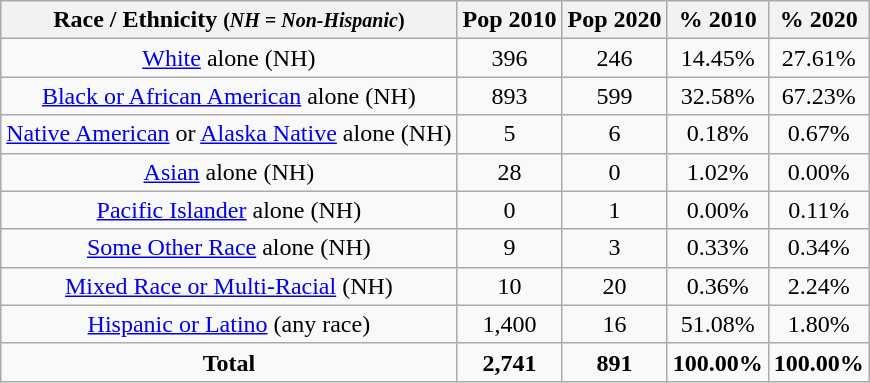<table class="wikitable" style="text-align:center;">
<tr>
<th>Race / Ethnicity <small>(<em>NH = Non-Hispanic</em>)</small></th>
<th>Pop 2010</th>
<th>Pop 2020</th>
<th>% 2010</th>
<th>% 2020</th>
</tr>
<tr>
<td><a href='#'>White</a> alone (NH)</td>
<td>396</td>
<td>246</td>
<td>14.45%</td>
<td>27.61%</td>
</tr>
<tr>
<td><a href='#'>Black or African American</a> alone (NH)</td>
<td>893</td>
<td>599</td>
<td>32.58%</td>
<td>67.23%</td>
</tr>
<tr>
<td><a href='#'>Native American</a> or <a href='#'>Alaska Native</a> alone (NH)</td>
<td>5</td>
<td>6</td>
<td>0.18%</td>
<td>0.67%</td>
</tr>
<tr>
<td><a href='#'>Asian</a> alone (NH)</td>
<td>28</td>
<td>0</td>
<td>1.02%</td>
<td>0.00%</td>
</tr>
<tr>
<td><a href='#'>Pacific Islander</a> alone (NH)</td>
<td>0</td>
<td>1</td>
<td>0.00%</td>
<td>0.11%</td>
</tr>
<tr>
<td><a href='#'>Some Other Race</a> alone (NH)</td>
<td>9</td>
<td>3</td>
<td>0.33%</td>
<td>0.34%</td>
</tr>
<tr>
<td><a href='#'>Mixed Race or Multi-Racial</a> (NH)</td>
<td>10</td>
<td>20</td>
<td>0.36%</td>
<td>2.24%</td>
</tr>
<tr>
<td><a href='#'>Hispanic or Latino</a> (any race)</td>
<td>1,400</td>
<td>16</td>
<td>51.08%</td>
<td>1.80%</td>
</tr>
<tr>
<td><strong>Total</strong></td>
<td><strong>2,741</strong></td>
<td><strong>891</strong></td>
<td><strong>100.00%</strong></td>
<td><strong>100.00%</strong></td>
</tr>
</table>
